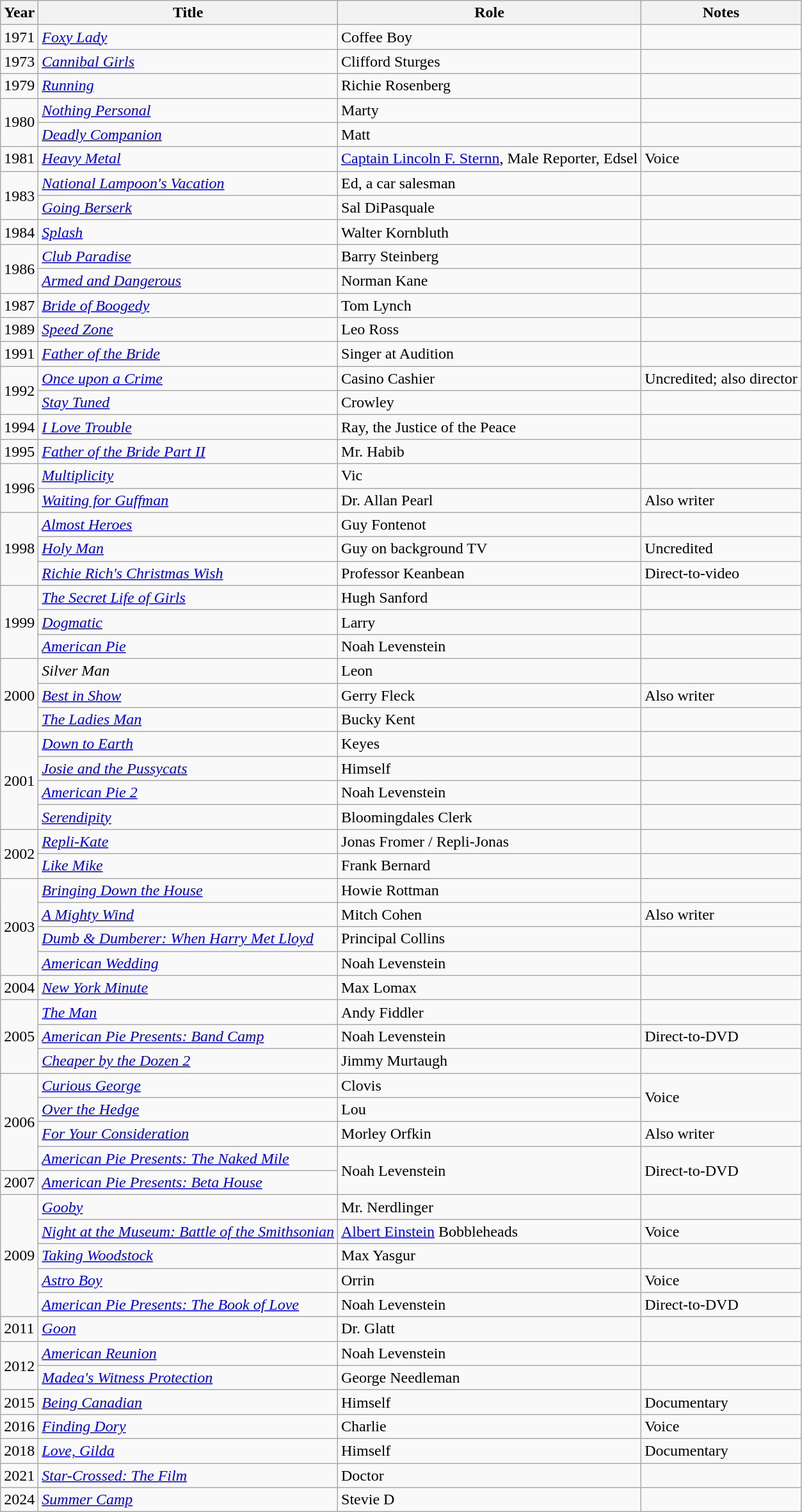<table class = "wikitable sortable">
<tr>
<th scope="col">Year</th>
<th scope="col">Title</th>
<th scope="col">Role</th>
<th scope="col" class="unsortable">Notes</th>
</tr>
<tr>
<td>1971</td>
<td><em><a href='#'>Foxy Lady</a></em></td>
<td>Coffee Boy</td>
<td></td>
</tr>
<tr>
<td>1973</td>
<td><em><a href='#'>Cannibal Girls</a></em></td>
<td>Clifford Sturges</td>
<td></td>
</tr>
<tr>
<td>1979</td>
<td><em><a href='#'>Running</a></em></td>
<td>Richie Rosenberg</td>
<td></td>
</tr>
<tr>
<td rowspan="2">1980</td>
<td><em><a href='#'>Nothing Personal</a></em></td>
<td>Marty</td>
<td></td>
</tr>
<tr>
<td><em><a href='#'>Deadly Companion</a></em></td>
<td>Matt</td>
<td></td>
</tr>
<tr>
<td>1981</td>
<td><em><a href='#'>Heavy Metal</a></em></td>
<td><a href='#'>Captain Lincoln F. Sternn</a>, Male Reporter, Edsel</td>
<td>Voice</td>
</tr>
<tr>
<td rowspan="2">1983</td>
<td><em><a href='#'>National Lampoon's Vacation</a></em></td>
<td>Ed, a car salesman</td>
<td></td>
</tr>
<tr>
<td><em><a href='#'>Going Berserk</a></em></td>
<td>Sal DiPasquale</td>
<td></td>
</tr>
<tr>
<td>1984</td>
<td><em><a href='#'>Splash</a></em></td>
<td>Walter Kornbluth</td>
<td></td>
</tr>
<tr>
<td rowspan="2">1986</td>
<td><em><a href='#'>Club Paradise</a></em></td>
<td>Barry Steinberg</td>
<td></td>
</tr>
<tr>
<td><em><a href='#'>Armed and Dangerous</a></em></td>
<td>Norman Kane</td>
<td></td>
</tr>
<tr>
<td>1987</td>
<td><em><a href='#'>Bride of Boogedy</a></em></td>
<td>Tom Lynch</td>
<td></td>
</tr>
<tr>
<td>1989</td>
<td><em><a href='#'>Speed Zone</a></em></td>
<td>Leo Ross</td>
<td></td>
</tr>
<tr>
<td>1991</td>
<td><em><a href='#'>Father of the Bride</a></em></td>
<td>Singer at Audition</td>
<td></td>
</tr>
<tr>
<td rowspan="2">1992</td>
<td><em><a href='#'>Once upon a Crime</a></em></td>
<td>Casino Cashier</td>
<td>Uncredited; also director</td>
</tr>
<tr>
<td><em><a href='#'>Stay Tuned</a></em></td>
<td>Crowley</td>
<td></td>
</tr>
<tr>
<td>1994</td>
<td><em><a href='#'>I Love Trouble</a></em></td>
<td>Ray, the Justice of the Peace</td>
<td></td>
</tr>
<tr>
<td>1995</td>
<td><em><a href='#'>Father of the Bride Part II</a></em></td>
<td>Mr. Habib</td>
<td></td>
</tr>
<tr>
<td rowspan="2">1996</td>
<td><em><a href='#'>Multiplicity</a></em></td>
<td>Vic</td>
<td></td>
</tr>
<tr>
<td><em><a href='#'>Waiting for Guffman</a></em></td>
<td>Dr. Allan Pearl</td>
<td>Also writer</td>
</tr>
<tr>
<td rowspan="3">1998</td>
<td><em><a href='#'>Almost Heroes</a></em></td>
<td>Guy Fontenot</td>
<td></td>
</tr>
<tr>
<td><em><a href='#'>Holy Man</a></em></td>
<td>Guy on background TV</td>
<td>Uncredited</td>
</tr>
<tr>
<td><em><a href='#'>Richie Rich's Christmas Wish</a></em></td>
<td>Professor Keanbean</td>
<td>Direct-to-video</td>
</tr>
<tr>
<td rowspan="3">1999</td>
<td data-sort-value="Secret Life of Girls, The"><em><a href='#'>The Secret Life of Girls</a></em></td>
<td>Hugh Sanford</td>
<td></td>
</tr>
<tr>
<td><em><a href='#'>Dogmatic</a></em></td>
<td>Larry</td>
<td></td>
</tr>
<tr>
<td><em><a href='#'>American Pie</a></em></td>
<td>Noah Levenstein</td>
<td></td>
</tr>
<tr>
<td rowspan="3">2000</td>
<td><em>Silver Man</em></td>
<td>Leon</td>
<td></td>
</tr>
<tr>
<td><em><a href='#'>Best in Show</a></em></td>
<td>Gerry Fleck</td>
<td>Also writer</td>
</tr>
<tr>
<td data-sort-value="Ladies Man, The"><em><a href='#'>The Ladies Man</a></em></td>
<td>Bucky Kent</td>
<td></td>
</tr>
<tr>
<td rowspan="4">2001</td>
<td><em><a href='#'>Down to Earth</a></em></td>
<td>Keyes</td>
<td></td>
</tr>
<tr>
<td><em><a href='#'>Josie and the Pussycats</a></em></td>
<td>Himself</td>
<td></td>
</tr>
<tr>
<td><em><a href='#'>American Pie 2</a></em></td>
<td>Noah Levenstein</td>
<td></td>
</tr>
<tr>
<td><em><a href='#'>Serendipity</a></em></td>
<td>Bloomingdales Clerk</td>
<td></td>
</tr>
<tr>
<td rowspan="2">2002</td>
<td><em><a href='#'>Repli-Kate</a></em></td>
<td>Jonas Fromer / Repli-Jonas</td>
<td></td>
</tr>
<tr>
<td><em><a href='#'>Like Mike</a></em></td>
<td>Frank Bernard</td>
<td></td>
</tr>
<tr>
<td rowspan="4">2003</td>
<td><em><a href='#'>Bringing Down the House</a></em></td>
<td>Howie Rottman</td>
<td></td>
</tr>
<tr>
<td data-sort-value="Mighty Wind, A"><em><a href='#'>A Mighty Wind</a></em></td>
<td>Mitch Cohen</td>
<td>Also writer</td>
</tr>
<tr>
<td><em><a href='#'>Dumb & Dumberer: When Harry Met Lloyd</a></em></td>
<td>Principal Collins</td>
<td></td>
</tr>
<tr>
<td><em><a href='#'>American Wedding</a></em></td>
<td>Noah Levenstein</td>
<td></td>
</tr>
<tr>
<td>2004</td>
<td><em><a href='#'>New York Minute</a></em></td>
<td>Max Lomax</td>
<td></td>
</tr>
<tr>
<td rowspan="3">2005</td>
<td data-sort-value="Man, The"><em><a href='#'>The Man</a></em></td>
<td>Andy Fiddler</td>
<td></td>
</tr>
<tr>
<td><em><a href='#'>American Pie Presents: Band Camp</a></em></td>
<td>Noah Levenstein</td>
<td>Direct-to-DVD</td>
</tr>
<tr>
<td><em><a href='#'>Cheaper by the Dozen 2</a></em></td>
<td>Jimmy Murtaugh</td>
<td></td>
</tr>
<tr>
<td rowspan="4">2006</td>
<td><em><a href='#'>Curious George</a></em></td>
<td>Clovis</td>
<td rowspan="2">Voice</td>
</tr>
<tr>
<td><em><a href='#'>Over the Hedge</a></em></td>
<td>Lou</td>
</tr>
<tr>
<td><em><a href='#'>For Your Consideration</a></em></td>
<td>Morley Orfkin</td>
<td>Also writer</td>
</tr>
<tr>
<td><em><a href='#'>American Pie Presents: The Naked Mile</a></em></td>
<td rowspan="2">Noah Levenstein</td>
<td rowspan="2">Direct-to-DVD</td>
</tr>
<tr>
<td>2007</td>
<td><em><a href='#'>American Pie Presents: Beta House</a></em></td>
</tr>
<tr>
<td rowspan="5">2009</td>
<td><em><a href='#'>Gooby</a></em></td>
<td>Mr. Nerdlinger</td>
<td></td>
</tr>
<tr>
<td><em><a href='#'>Night at the Museum: Battle of the Smithsonian</a></em></td>
<td><a href='#'>Albert Einstein</a> Bobbleheads</td>
<td>Voice</td>
</tr>
<tr>
<td><em><a href='#'>Taking Woodstock</a></em></td>
<td>Max Yasgur</td>
<td></td>
</tr>
<tr>
<td><em><a href='#'>Astro Boy</a></em></td>
<td>Orrin</td>
<td>Voice</td>
</tr>
<tr>
<td><em><a href='#'>American Pie Presents: The Book of Love</a></em></td>
<td>Noah Levenstein</td>
<td>Direct-to-DVD</td>
</tr>
<tr>
<td>2011</td>
<td><em><a href='#'>Goon</a></em></td>
<td>Dr. Glatt</td>
<td></td>
</tr>
<tr>
<td rowspan="2">2012</td>
<td><em><a href='#'>American Reunion</a></em></td>
<td>Noah Levenstein</td>
<td></td>
</tr>
<tr>
<td><em><a href='#'>Madea's Witness Protection</a></em></td>
<td>George Needleman</td>
<td></td>
</tr>
<tr>
<td>2015</td>
<td><em><a href='#'>Being Canadian</a></em></td>
<td>Himself</td>
<td>Documentary</td>
</tr>
<tr>
<td>2016</td>
<td><em><a href='#'>Finding Dory</a></em></td>
<td>Charlie</td>
<td>Voice</td>
</tr>
<tr>
<td>2018</td>
<td><em><a href='#'>Love, Gilda</a></em></td>
<td>Himself</td>
<td>Documentary</td>
</tr>
<tr>
<td>2021</td>
<td><em><a href='#'>Star-Crossed: The Film</a></em></td>
<td>Doctor</td>
<td></td>
</tr>
<tr>
<td>2024</td>
<td><em><a href='#'>Summer Camp</a></em></td>
<td>Stevie D</td>
<td></td>
</tr>
</table>
